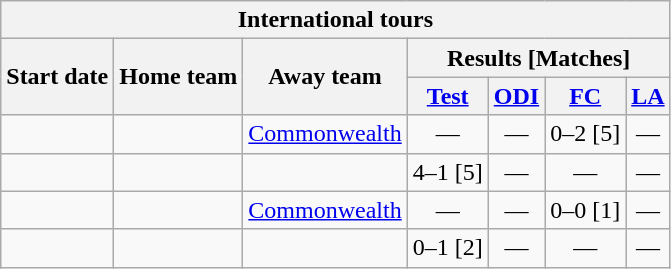<table class="wikitable">
<tr>
<th colspan="7">International tours</th>
</tr>
<tr>
<th rowspan="2">Start date</th>
<th rowspan="2">Home team</th>
<th rowspan="2">Away team</th>
<th colspan="4">Results [Matches]</th>
</tr>
<tr>
<th><a href='#'>Test</a></th>
<th><a href='#'>ODI</a></th>
<th><a href='#'>FC</a></th>
<th><a href='#'>LA</a></th>
</tr>
<tr>
<td><a href='#'></a></td>
<td></td>
<td><a href='#'>Commonwealth</a></td>
<td ; style="text-align:center">—</td>
<td ; style="text-align:center">—</td>
<td>0–2 [5]</td>
<td ; style="text-align:center">—</td>
</tr>
<tr>
<td><a href='#'></a></td>
<td></td>
<td></td>
<td>4–1 [5]</td>
<td ; style="text-align:center">—</td>
<td ; style="text-align:center">—</td>
<td ; style="text-align:center">—</td>
</tr>
<tr>
<td><a href='#'></a></td>
<td></td>
<td><a href='#'>Commonwealth</a></td>
<td ; style="text-align:center">—</td>
<td ; style="text-align:center">—</td>
<td>0–0 [1]</td>
<td ; style="text-align:center">—</td>
</tr>
<tr>
<td><a href='#'></a></td>
<td></td>
<td></td>
<td>0–1 [2]</td>
<td ; style="text-align:center">—</td>
<td ; style="text-align:center">—</td>
<td ; style="text-align:center">—</td>
</tr>
</table>
